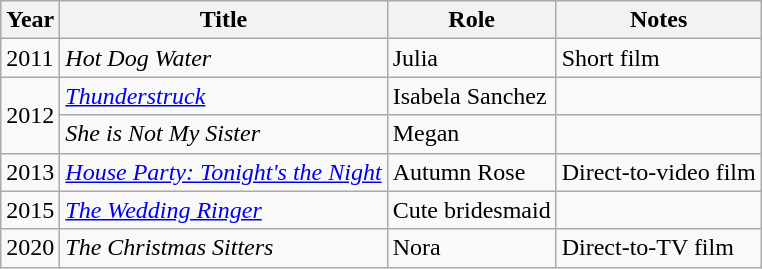<table class="wikitable sortable">
<tr>
<th>Year</th>
<th>Title</th>
<th>Role</th>
<th class="unsortable">Notes</th>
</tr>
<tr>
<td>2011</td>
<td><em>Hot Dog Water</em></td>
<td>Julia</td>
<td>Short film</td>
</tr>
<tr>
<td rowspan="2">2012</td>
<td><em><a href='#'>Thunderstruck</a></em></td>
<td>Isabela Sanchez</td>
<td></td>
</tr>
<tr>
<td><em>She is Not My Sister</em></td>
<td>Megan</td>
<td></td>
</tr>
<tr>
<td>2013</td>
<td><em><a href='#'>House Party: Tonight's the Night</a></em></td>
<td>Autumn Rose</td>
<td>Direct-to-video film</td>
</tr>
<tr>
<td>2015</td>
<td><em><a href='#'>The Wedding Ringer</a></em></td>
<td>Cute bridesmaid</td>
<td></td>
</tr>
<tr>
<td>2020</td>
<td><em>The Christmas Sitters</em></td>
<td>Nora</td>
<td>Direct-to-TV film</td>
</tr>
</table>
